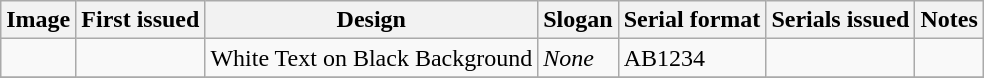<table class="wikitable">
<tr>
<th>Image</th>
<th>First issued</th>
<th>Design</th>
<th>Slogan</th>
<th>Serial format</th>
<th>Serials issued</th>
<th>Notes</th>
</tr>
<tr>
<td></td>
<td></td>
<td>White Text on Black Background</td>
<td><em>None</em></td>
<td>AB1234</td>
<td></td>
<td></td>
</tr>
<tr>
</tr>
</table>
